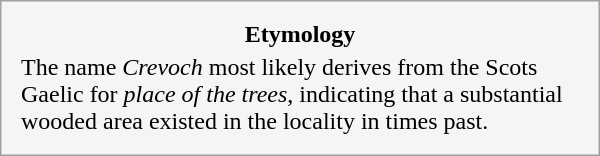<table style="float:right; margin:1em 1em 1em 1em; width:25em; border: 1px solid #a0a0a0; padding: 10px; background-color: #F5F5F5; text-align:left;">
<tr style="text-align:center;">
<td><strong>Etymology</strong></td>
</tr>
<tr style="text-align:left; font-size:x-medium;">
<td>The name <em>Crevoch</em> most likely derives from the Scots Gaelic for <em>place of the trees</em>, indicating that a substantial wooded area existed in the locality in times past.</td>
</tr>
</table>
